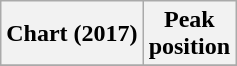<table class="wikitable plainrowheaders" style="text-align:center">
<tr>
<th scope="col">Chart (2017)</th>
<th scope="col">Peak<br>position</th>
</tr>
<tr>
</tr>
</table>
